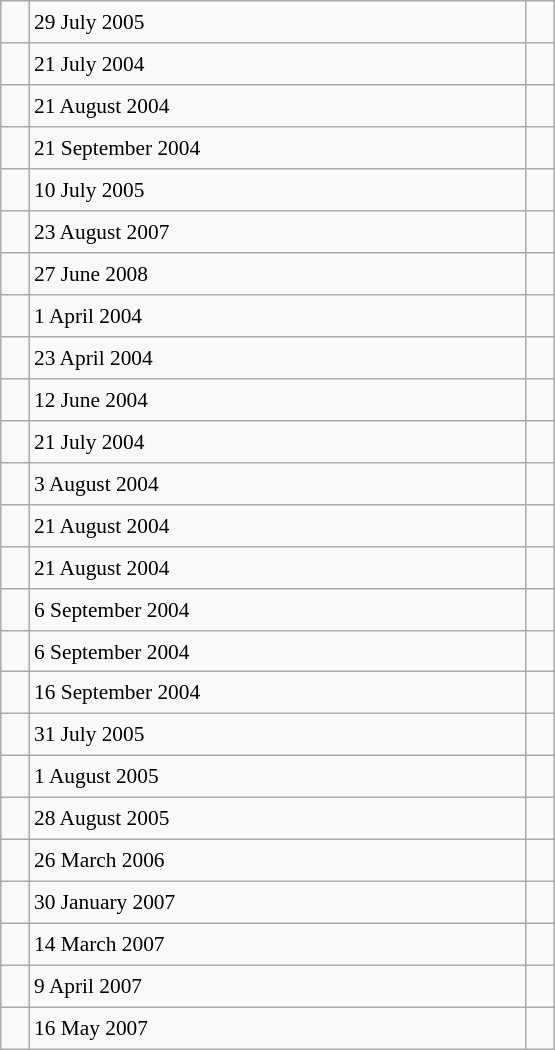<table class="wikitable" style="font-size: 89%; float: left; width: 26em; margin-right: 1em; height: 700px">
<tr>
<td></td>
<td>29 July 2005</td>
<td></td>
</tr>
<tr>
<td></td>
<td>21 July 2004</td>
<td></td>
</tr>
<tr>
<td></td>
<td>21 August 2004</td>
<td></td>
</tr>
<tr>
<td></td>
<td>21 September 2004</td>
<td></td>
</tr>
<tr>
<td></td>
<td>10 July 2005</td>
<td></td>
</tr>
<tr>
<td></td>
<td>23 August 2007</td>
<td></td>
</tr>
<tr>
<td></td>
<td>27 June 2008</td>
<td></td>
</tr>
<tr>
<td></td>
<td>1 April 2004</td>
<td></td>
</tr>
<tr>
<td></td>
<td>23 April 2004</td>
<td></td>
</tr>
<tr>
<td></td>
<td>12 June 2004</td>
<td></td>
</tr>
<tr>
<td></td>
<td>21 July 2004</td>
<td></td>
</tr>
<tr>
<td></td>
<td>3 August 2004</td>
<td></td>
</tr>
<tr>
<td></td>
<td>21 August 2004</td>
<td></td>
</tr>
<tr>
<td></td>
<td>21 August 2004</td>
<td></td>
</tr>
<tr>
<td></td>
<td>6 September 2004</td>
<td></td>
</tr>
<tr>
<td></td>
<td>6 September 2004</td>
<td></td>
</tr>
<tr>
<td></td>
<td>16 September 2004</td>
<td></td>
</tr>
<tr>
<td></td>
<td>31 July 2005</td>
<td></td>
</tr>
<tr>
<td></td>
<td>1 August 2005</td>
<td></td>
</tr>
<tr>
<td></td>
<td>28 August 2005</td>
<td></td>
</tr>
<tr>
<td></td>
<td>26 March 2006</td>
<td></td>
</tr>
<tr>
<td></td>
<td>30 January 2007</td>
<td></td>
</tr>
<tr>
<td></td>
<td>14 March 2007</td>
<td></td>
</tr>
<tr>
<td></td>
<td>9 April 2007</td>
<td></td>
</tr>
<tr>
<td></td>
<td>16 May 2007</td>
<td></td>
</tr>
</table>
